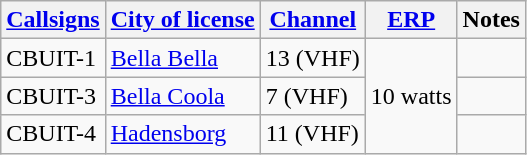<table class="wikitable sortable">
<tr>
<th><a href='#'>Callsigns</a></th>
<th><a href='#'>City of license</a></th>
<th><a href='#'>Channel</a></th>
<th><a href='#'>ERP</a></th>
<th>Notes</th>
</tr>
<tr>
<td>CBUIT-1</td>
<td><a href='#'>Bella Bella</a></td>
<td>13 (VHF)</td>
<td rowspan=3>10 watts</td>
<td></td>
</tr>
<tr>
<td>CBUIT-3</td>
<td><a href='#'>Bella Coola</a></td>
<td>7 (VHF)</td>
<td></td>
</tr>
<tr>
<td>CBUIT-4</td>
<td><a href='#'>Hadensborg</a></td>
<td>11 (VHF)</td>
<td></td>
</tr>
</table>
